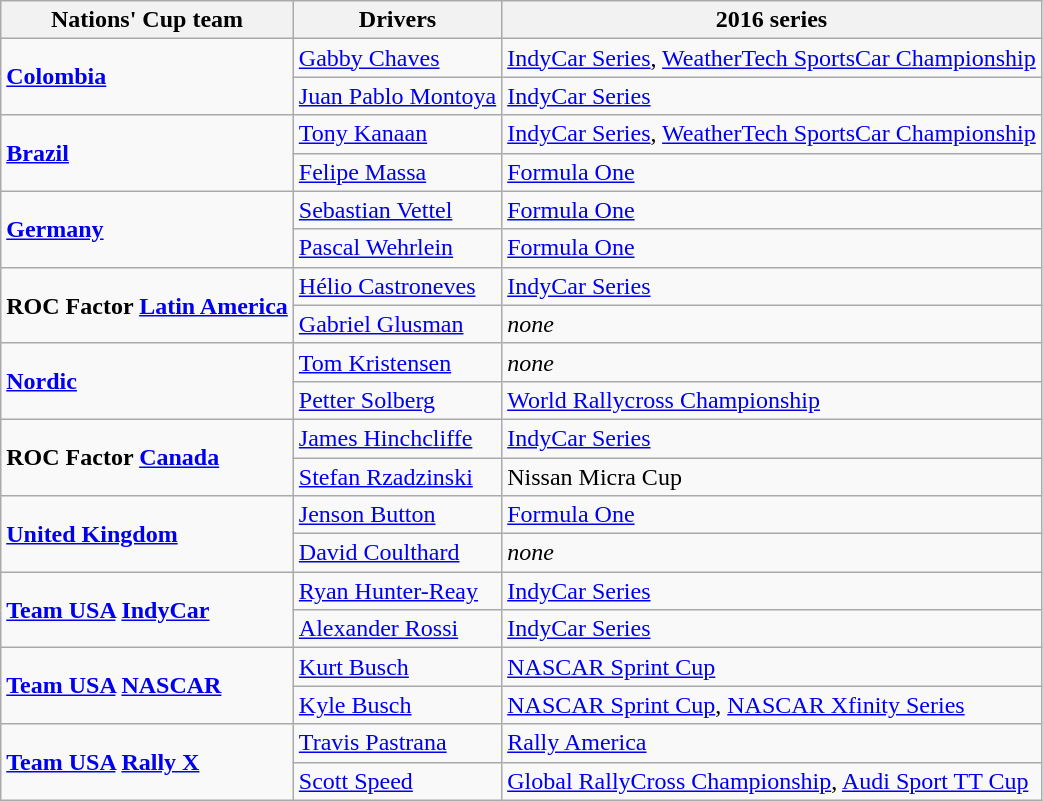<table class="wikitable">
<tr>
<th>Nations' Cup team</th>
<th>Drivers</th>
<th>2016 series</th>
</tr>
<tr>
<td rowspan=2><strong><a href='#'>Colombia</a></strong></td>
<td> <a href='#'>Gabby Chaves</a></td>
<td><a href='#'>IndyCar Series</a>, <a href='#'>WeatherTech SportsCar Championship</a></td>
</tr>
<tr>
<td> <a href='#'>Juan Pablo Montoya</a></td>
<td><a href='#'>IndyCar Series</a></td>
</tr>
<tr>
<td rowspan=2><strong><a href='#'>Brazil</a></strong></td>
<td> <a href='#'>Tony Kanaan</a></td>
<td><a href='#'>IndyCar Series</a>, <a href='#'>WeatherTech SportsCar Championship</a></td>
</tr>
<tr>
<td> <a href='#'>Felipe Massa</a></td>
<td><a href='#'>Formula One</a></td>
</tr>
<tr>
<td rowspan=2><strong><a href='#'>Germany</a></strong></td>
<td> <a href='#'>Sebastian Vettel</a></td>
<td><a href='#'>Formula One</a></td>
</tr>
<tr>
<td> <a href='#'>Pascal Wehrlein</a></td>
<td><a href='#'>Formula One</a></td>
</tr>
<tr>
<td rowspan=2><strong>ROC Factor <a href='#'>Latin America</a></strong></td>
<td> <a href='#'>Hélio Castroneves</a></td>
<td><a href='#'>IndyCar Series</a></td>
</tr>
<tr>
<td> <a href='#'>Gabriel Glusman</a></td>
<td><em>none</em></td>
</tr>
<tr>
<td rowspan=2><strong><a href='#'>Nordic</a></strong></td>
<td> <a href='#'>Tom Kristensen</a></td>
<td><em>none</em></td>
</tr>
<tr>
<td> <a href='#'>Petter Solberg</a></td>
<td><a href='#'>World Rallycross Championship</a></td>
</tr>
<tr>
<td rowspan=2><strong>ROC Factor <a href='#'>Canada</a></strong></td>
<td> <a href='#'>James Hinchcliffe</a></td>
<td><a href='#'>IndyCar Series</a></td>
</tr>
<tr>
<td> <a href='#'>Stefan Rzadzinski</a></td>
<td>Nissan Micra Cup</td>
</tr>
<tr>
<td rowspan=2><strong><a href='#'>United Kingdom</a></strong></td>
<td> <a href='#'>Jenson Button</a></td>
<td><a href='#'>Formula One</a></td>
</tr>
<tr>
<td> <a href='#'>David Coulthard</a></td>
<td><em>none</em></td>
</tr>
<tr>
<td rowspan=2><strong><a href='#'>Team USA</a> <a href='#'>IndyCar</a></strong></td>
<td> <a href='#'>Ryan Hunter-Reay</a></td>
<td><a href='#'>IndyCar Series</a></td>
</tr>
<tr>
<td> <a href='#'>Alexander Rossi</a></td>
<td><a href='#'>IndyCar Series</a></td>
</tr>
<tr>
<td rowspan=2><strong><a href='#'>Team USA</a> <a href='#'>NASCAR</a></strong></td>
<td> <a href='#'>Kurt Busch</a></td>
<td><a href='#'>NASCAR Sprint Cup</a></td>
</tr>
<tr>
<td> <a href='#'>Kyle Busch</a></td>
<td><a href='#'>NASCAR Sprint Cup</a>, <a href='#'>NASCAR Xfinity Series</a></td>
</tr>
<tr>
<td rowspan=2><strong><a href='#'>Team USA</a> <a href='#'>Rally X</a></strong></td>
<td> <a href='#'>Travis Pastrana</a></td>
<td><a href='#'>Rally America</a></td>
</tr>
<tr>
<td> <a href='#'>Scott Speed</a></td>
<td><a href='#'>Global RallyCross Championship</a>, <a href='#'>Audi Sport TT Cup</a></td>
</tr>
</table>
